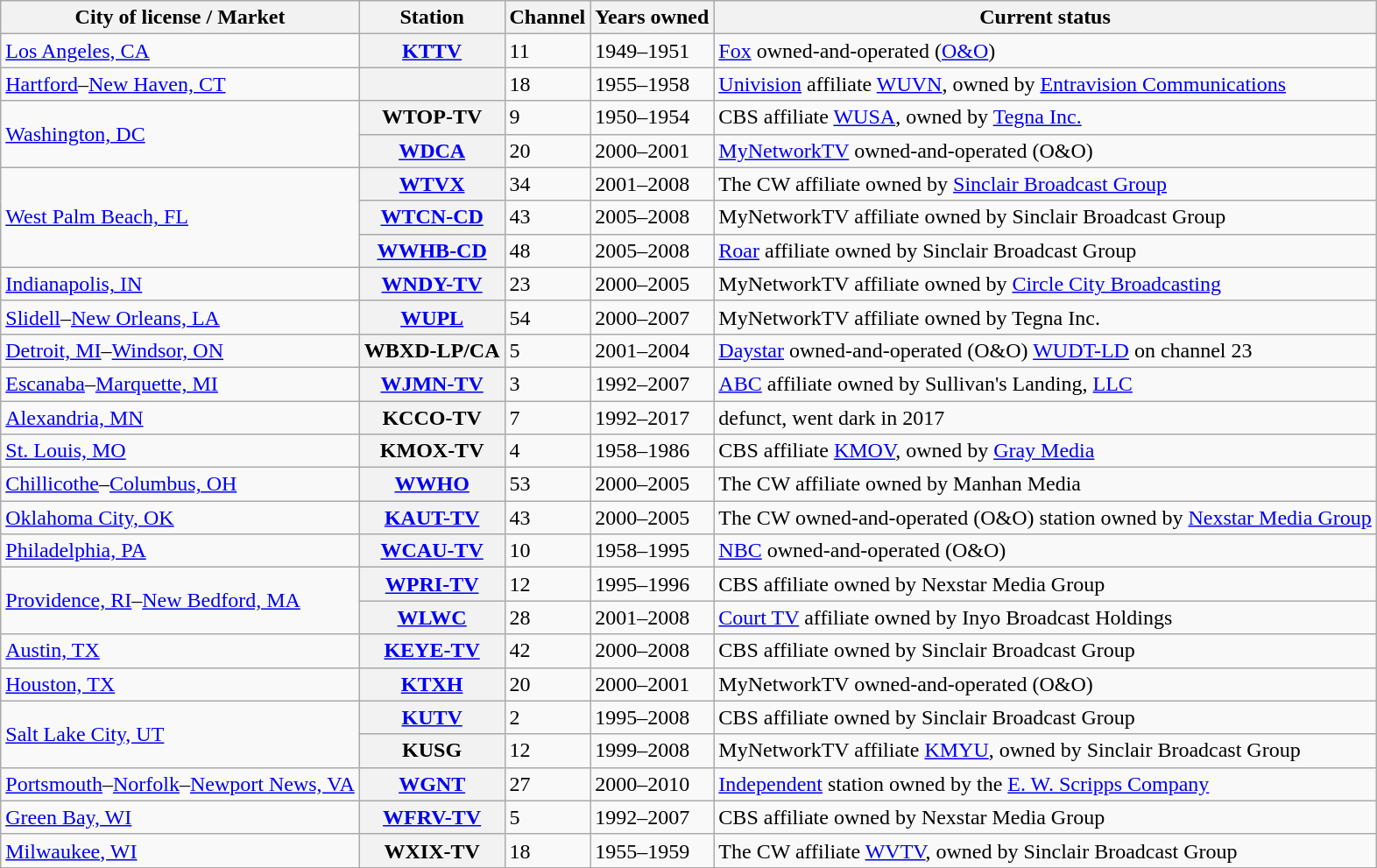<table class="wikitable sortable">
<tr>
<th scope="col">City of license / Market</th>
<th scope="col">Station</th>
<th scope="col">Channel</th>
<th scope="col">Years owned</th>
<th scope="col">Current status</th>
</tr>
<tr>
<td><a href='#'>Los Angeles, CA</a></td>
<th><a href='#'>KTTV</a></th>
<td>11</td>
<td>1949–1951</td>
<td><a href='#'>Fox</a> owned-and-operated (<a href='#'>O&O</a>)</td>
</tr>
<tr>
<td><a href='#'>Hartford</a>–<a href='#'>New Haven, CT</a></td>
<th></th>
<td>18</td>
<td>1955–1958</td>
<td><a href='#'>Univision</a> affiliate <a href='#'>WUVN</a>, owned by <a href='#'>Entravision Communications</a></td>
</tr>
<tr>
<td rowspan="2"><a href='#'>Washington, DC</a></td>
<th>WTOP-TV</th>
<td>9</td>
<td>1950–1954</td>
<td>CBS affiliate <a href='#'>WUSA</a>, owned by <a href='#'>Tegna Inc.</a></td>
</tr>
<tr>
<th><a href='#'>WDCA</a></th>
<td>20</td>
<td>2000–2001</td>
<td><a href='#'>MyNetworkTV</a> owned-and-operated (O&O)</td>
</tr>
<tr>
<td rowspan="3"><a href='#'>West Palm Beach, FL</a></td>
<th><a href='#'>WTVX</a></th>
<td>34</td>
<td>2001–2008</td>
<td>The CW affiliate owned by <a href='#'>Sinclair Broadcast Group</a></td>
</tr>
<tr>
<th><a href='#'>WTCN-CD</a></th>
<td>43</td>
<td>2005–2008</td>
<td>MyNetworkTV affiliate owned by Sinclair Broadcast Group</td>
</tr>
<tr>
<th><a href='#'>WWHB-CD</a></th>
<td>48</td>
<td>2005–2008</td>
<td><a href='#'>Roar</a> affiliate owned by Sinclair Broadcast Group</td>
</tr>
<tr>
<td><a href='#'>Indianapolis, IN</a></td>
<th><a href='#'>WNDY-TV</a></th>
<td>23</td>
<td>2000–2005</td>
<td>MyNetworkTV affiliate owned by <a href='#'>Circle City Broadcasting</a></td>
</tr>
<tr>
<td><a href='#'>Slidell</a>–<a href='#'>New Orleans, LA</a></td>
<th><a href='#'>WUPL</a></th>
<td>54</td>
<td>2000–2007</td>
<td>MyNetworkTV affiliate owned by Tegna Inc.</td>
</tr>
<tr>
<td><a href='#'>Detroit, MI</a>–<a href='#'>Windsor, ON</a></td>
<th>WBXD-LP/CA</th>
<td>5</td>
<td>2001–2004</td>
<td><a href='#'>Daystar</a> owned-and-operated (O&O) <a href='#'>WUDT-LD</a> on channel 23</td>
</tr>
<tr>
<td><a href='#'>Escanaba</a>–<a href='#'>Marquette, MI</a></td>
<th><a href='#'>WJMN-TV</a></th>
<td>3</td>
<td>1992–2007</td>
<td><a href='#'>ABC</a> affiliate owned by Sullivan's Landing, <a href='#'>LLC</a></td>
</tr>
<tr>
<td><a href='#'>Alexandria, MN</a></td>
<th>KCCO-TV</th>
<td>7</td>
<td>1992–2017</td>
<td>defunct, went dark in 2017</td>
</tr>
<tr>
<td><a href='#'>St. Louis, MO</a></td>
<th>KMOX-TV</th>
<td>4</td>
<td>1958–1986</td>
<td>CBS affiliate <a href='#'>KMOV</a>, owned by <a href='#'>Gray Media</a></td>
</tr>
<tr>
<td><a href='#'>Chillicothe</a>–<a href='#'>Columbus, OH</a></td>
<th><a href='#'>WWHO</a></th>
<td>53</td>
<td>2000–2005</td>
<td>The CW affiliate owned by Manhan Media</td>
</tr>
<tr>
<td><a href='#'>Oklahoma City, OK</a></td>
<th><a href='#'>KAUT-TV</a></th>
<td>43</td>
<td>2000–2005</td>
<td>The CW owned-and-operated (O&O) station owned by <a href='#'>Nexstar Media Group</a></td>
</tr>
<tr>
<td><a href='#'>Philadelphia, PA</a></td>
<th><a href='#'>WCAU-TV</a></th>
<td>10</td>
<td>1958–1995</td>
<td><a href='#'>NBC</a> owned-and-operated (O&O)</td>
</tr>
<tr>
<td rowspan="2"><a href='#'>Providence, RI</a>–<a href='#'>New Bedford, MA</a></td>
<th><a href='#'>WPRI-TV</a></th>
<td>12</td>
<td>1995–1996</td>
<td>CBS affiliate owned by Nexstar Media Group</td>
</tr>
<tr>
<th><a href='#'>WLWC</a></th>
<td>28</td>
<td>2001–2008</td>
<td><a href='#'>Court TV</a> affiliate owned by Inyo Broadcast Holdings</td>
</tr>
<tr>
<td><a href='#'>Austin, TX</a></td>
<th><a href='#'>KEYE-TV</a></th>
<td>42</td>
<td>2000–2008</td>
<td>CBS affiliate owned by Sinclair Broadcast Group</td>
</tr>
<tr>
<td><a href='#'>Houston, TX</a></td>
<th><a href='#'>KTXH</a></th>
<td>20</td>
<td>2000–2001</td>
<td>MyNetworkTV owned-and-operated (O&O)</td>
</tr>
<tr>
<td rowspan="2"><a href='#'>Salt Lake City, UT</a></td>
<th><a href='#'>KUTV</a></th>
<td>2</td>
<td>1995–2008</td>
<td>CBS affiliate owned by Sinclair Broadcast Group</td>
</tr>
<tr>
<th>KUSG</th>
<td>12</td>
<td>1999–2008</td>
<td>MyNetworkTV affiliate <a href='#'>KMYU</a>, owned by Sinclair Broadcast Group</td>
</tr>
<tr>
<td><a href='#'>Portsmouth</a>–<a href='#'>Norfolk</a>–<a href='#'>Newport News, VA</a></td>
<th><a href='#'>WGNT</a></th>
<td>27</td>
<td>2000–2010</td>
<td><a href='#'>Independent</a> station owned by the <a href='#'>E. W. Scripps Company</a></td>
</tr>
<tr>
<td><a href='#'>Green Bay, WI</a></td>
<th><a href='#'>WFRV-TV</a></th>
<td>5</td>
<td>1992–2007</td>
<td>CBS affiliate owned by Nexstar Media Group</td>
</tr>
<tr>
<td><a href='#'>Milwaukee, WI</a></td>
<th>WXIX-TV</th>
<td>18</td>
<td>1955–1959</td>
<td>The CW affiliate <a href='#'>WVTV</a>, owned by Sinclair Broadcast Group</td>
</tr>
</table>
